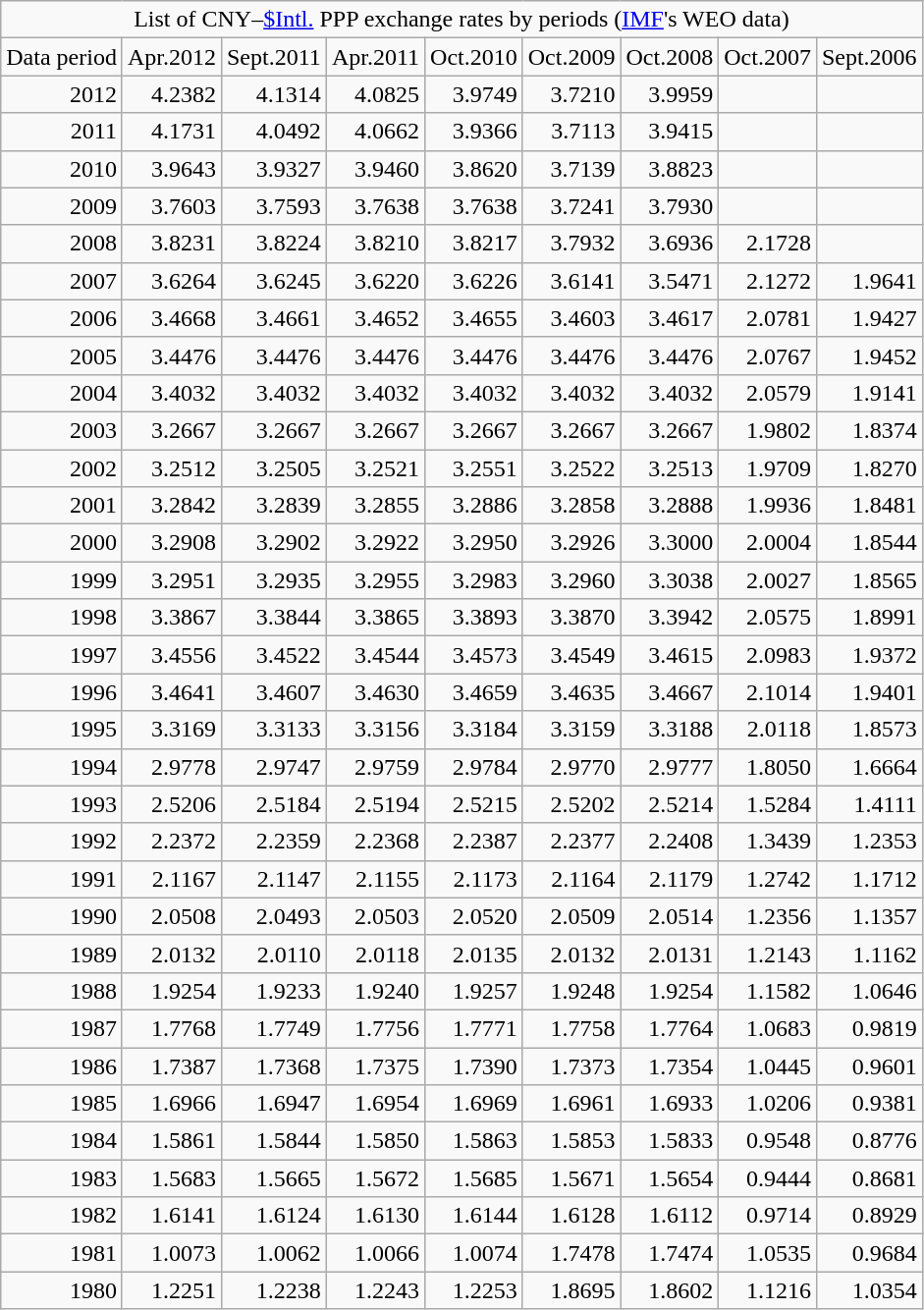<table class=wikitable>
<tr align=center>
<td colspan=9>List of CNY–<a href='#'>$Intl.</a> PPP exchange rates by periods (<a href='#'>IMF</a>'s WEO data)</td>
</tr>
<tr align=center>
<td>Data period</td>
<td>Apr.2012</td>
<td>Sept.2011</td>
<td>Apr.2011</td>
<td>Oct.2010</td>
<td>Oct.2009</td>
<td>Oct.2008</td>
<td>Oct.2007</td>
<td>Sept.2006</td>
</tr>
<tr align=right>
<td>2012</td>
<td>4.2382</td>
<td>4.1314</td>
<td>4.0825</td>
<td>3.9749</td>
<td>3.7210</td>
<td>3.9959</td>
<td></td>
<td></td>
</tr>
<tr align=right>
<td>2011</td>
<td>4.1731</td>
<td>4.0492</td>
<td>4.0662</td>
<td>3.9366</td>
<td>3.7113</td>
<td>3.9415</td>
<td></td>
<td></td>
</tr>
<tr align=right>
<td>2010</td>
<td>3.9643</td>
<td>3.9327</td>
<td>3.9460</td>
<td>3.8620</td>
<td>3.7139</td>
<td>3.8823</td>
<td></td>
<td></td>
</tr>
<tr align=right>
<td>2009</td>
<td>3.7603</td>
<td>3.7593</td>
<td>3.7638</td>
<td>3.7638</td>
<td>3.7241</td>
<td>3.7930</td>
<td></td>
<td></td>
</tr>
<tr align=right>
<td>2008</td>
<td>3.8231</td>
<td>3.8224</td>
<td>3.8210</td>
<td>3.8217</td>
<td>3.7932</td>
<td>3.6936</td>
<td>2.1728</td>
<td></td>
</tr>
<tr align=right>
<td>2007</td>
<td>3.6264</td>
<td>3.6245</td>
<td>3.6220</td>
<td>3.6226</td>
<td>3.6141</td>
<td>3.5471</td>
<td>2.1272</td>
<td>1.9641</td>
</tr>
<tr align=right>
<td>2006</td>
<td>3.4668</td>
<td>3.4661</td>
<td>3.4652</td>
<td>3.4655</td>
<td>3.4603</td>
<td>3.4617</td>
<td>2.0781</td>
<td>1.9427</td>
</tr>
<tr align=right>
<td>2005</td>
<td>3.4476</td>
<td>3.4476</td>
<td>3.4476</td>
<td>3.4476</td>
<td>3.4476</td>
<td>3.4476</td>
<td>2.0767</td>
<td>1.9452</td>
</tr>
<tr align=right>
<td>2004</td>
<td>3.4032</td>
<td>3.4032</td>
<td>3.4032</td>
<td>3.4032</td>
<td>3.4032</td>
<td>3.4032</td>
<td>2.0579</td>
<td>1.9141</td>
</tr>
<tr align=right>
<td>2003</td>
<td>3.2667</td>
<td>3.2667</td>
<td>3.2667</td>
<td>3.2667</td>
<td>3.2667</td>
<td>3.2667</td>
<td>1.9802</td>
<td>1.8374</td>
</tr>
<tr align=right>
<td>2002</td>
<td>3.2512</td>
<td>3.2505</td>
<td>3.2521</td>
<td>3.2551</td>
<td>3.2522</td>
<td>3.2513</td>
<td>1.9709</td>
<td>1.8270</td>
</tr>
<tr align=right>
<td>2001</td>
<td>3.2842</td>
<td>3.2839</td>
<td>3.2855</td>
<td>3.2886</td>
<td>3.2858</td>
<td>3.2888</td>
<td>1.9936</td>
<td>1.8481</td>
</tr>
<tr align=right>
<td>2000</td>
<td>3.2908</td>
<td>3.2902</td>
<td>3.2922</td>
<td>3.2950</td>
<td>3.2926</td>
<td>3.3000</td>
<td>2.0004</td>
<td>1.8544</td>
</tr>
<tr align=right>
<td>1999</td>
<td>3.2951</td>
<td>3.2935</td>
<td>3.2955</td>
<td>3.2983</td>
<td>3.2960</td>
<td>3.3038</td>
<td>2.0027</td>
<td>1.8565</td>
</tr>
<tr align=right>
<td>1998</td>
<td>3.3867</td>
<td>3.3844</td>
<td>3.3865</td>
<td>3.3893</td>
<td>3.3870</td>
<td>3.3942</td>
<td>2.0575</td>
<td>1.8991</td>
</tr>
<tr align=right>
<td>1997</td>
<td>3.4556</td>
<td>3.4522</td>
<td>3.4544</td>
<td>3.4573</td>
<td>3.4549</td>
<td>3.4615</td>
<td>2.0983</td>
<td>1.9372</td>
</tr>
<tr align=right>
<td>1996</td>
<td>3.4641</td>
<td>3.4607</td>
<td>3.4630</td>
<td>3.4659</td>
<td>3.4635</td>
<td>3.4667</td>
<td>2.1014</td>
<td>1.9401</td>
</tr>
<tr align=right>
<td>1995</td>
<td>3.3169</td>
<td>3.3133</td>
<td>3.3156</td>
<td>3.3184</td>
<td>3.3159</td>
<td>3.3188</td>
<td>2.0118</td>
<td>1.8573</td>
</tr>
<tr align=right>
<td>1994</td>
<td>2.9778</td>
<td>2.9747</td>
<td>2.9759</td>
<td>2.9784</td>
<td>2.9770</td>
<td>2.9777</td>
<td>1.8050</td>
<td>1.6664</td>
</tr>
<tr align=right>
<td>1993</td>
<td>2.5206</td>
<td>2.5184</td>
<td>2.5194</td>
<td>2.5215</td>
<td>2.5202</td>
<td>2.5214</td>
<td>1.5284</td>
<td>1.4111</td>
</tr>
<tr align=right>
<td>1992</td>
<td>2.2372</td>
<td>2.2359</td>
<td>2.2368</td>
<td>2.2387</td>
<td>2.2377</td>
<td>2.2408</td>
<td>1.3439</td>
<td>1.2353</td>
</tr>
<tr align=right>
<td>1991</td>
<td>2.1167</td>
<td>2.1147</td>
<td>2.1155</td>
<td>2.1173</td>
<td>2.1164</td>
<td>2.1179</td>
<td>1.2742</td>
<td>1.1712</td>
</tr>
<tr align=right>
<td>1990</td>
<td>2.0508</td>
<td>2.0493</td>
<td>2.0503</td>
<td>2.0520</td>
<td>2.0509</td>
<td>2.0514</td>
<td>1.2356</td>
<td>1.1357</td>
</tr>
<tr align=right>
<td>1989</td>
<td>2.0132</td>
<td>2.0110</td>
<td>2.0118</td>
<td>2.0135</td>
<td>2.0132</td>
<td>2.0131</td>
<td>1.2143</td>
<td>1.1162</td>
</tr>
<tr align=right>
<td>1988</td>
<td>1.9254</td>
<td>1.9233</td>
<td>1.9240</td>
<td>1.9257</td>
<td>1.9248</td>
<td>1.9254</td>
<td>1.1582</td>
<td>1.0646</td>
</tr>
<tr align=right>
<td>1987</td>
<td>1.7768</td>
<td>1.7749</td>
<td>1.7756</td>
<td>1.7771</td>
<td>1.7758</td>
<td>1.7764</td>
<td>1.0683</td>
<td>0.9819</td>
</tr>
<tr align=right>
<td>1986</td>
<td>1.7387</td>
<td>1.7368</td>
<td>1.7375</td>
<td>1.7390</td>
<td>1.7373</td>
<td>1.7354</td>
<td>1.0445</td>
<td>0.9601</td>
</tr>
<tr align=right>
<td>1985</td>
<td>1.6966</td>
<td>1.6947</td>
<td>1.6954</td>
<td>1.6969</td>
<td>1.6961</td>
<td>1.6933</td>
<td>1.0206</td>
<td>0.9381</td>
</tr>
<tr align=right>
<td>1984</td>
<td>1.5861</td>
<td>1.5844</td>
<td>1.5850</td>
<td>1.5863</td>
<td>1.5853</td>
<td>1.5833</td>
<td>0.9548</td>
<td>0.8776</td>
</tr>
<tr align=right>
<td>1983</td>
<td>1.5683</td>
<td>1.5665</td>
<td>1.5672</td>
<td>1.5685</td>
<td>1.5671</td>
<td>1.5654</td>
<td>0.9444</td>
<td>0.8681</td>
</tr>
<tr align=right>
<td>1982</td>
<td>1.6141</td>
<td>1.6124</td>
<td>1.6130</td>
<td>1.6144</td>
<td>1.6128</td>
<td>1.6112</td>
<td>0.9714</td>
<td>0.8929</td>
</tr>
<tr align=right>
<td>1981</td>
<td>1.0073</td>
<td>1.0062</td>
<td>1.0066</td>
<td>1.0074</td>
<td>1.7478</td>
<td>1.7474</td>
<td>1.0535</td>
<td>0.9684</td>
</tr>
<tr align=right>
<td>1980</td>
<td>1.2251</td>
<td>1.2238</td>
<td>1.2243</td>
<td>1.2253</td>
<td>1.8695</td>
<td>1.8602</td>
<td>1.1216</td>
<td>1.0354</td>
</tr>
</table>
